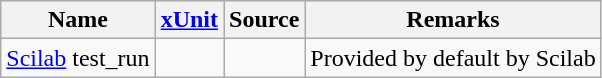<table class="wikitable sortable">
<tr>
<th>Name</th>
<th><a href='#'>xUnit</a></th>
<th>Source</th>
<th>Remarks</th>
</tr>
<tr>
<td><a href='#'>Scilab</a> test_run</td>
<td></td>
<td></td>
<td>Provided by default by Scilab</td>
</tr>
</table>
